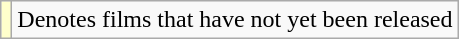<table class="wikitable">
<tr>
<td style="background:#FFFFCC;"></td>
<td>Denotes films that have not yet been released</td>
</tr>
</table>
